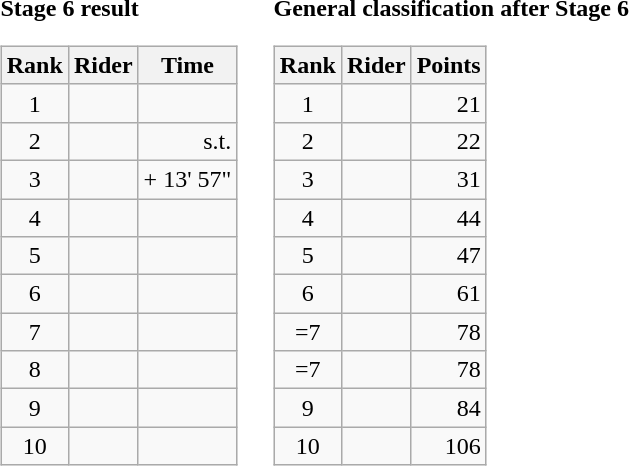<table>
<tr>
<td><strong>Stage 6 result</strong><br><table class="wikitable">
<tr>
<th scope="col">Rank</th>
<th scope="col">Rider</th>
<th scope="col">Time</th>
</tr>
<tr>
<td style="text-align:center;">1</td>
<td></td>
<td style="text-align:right;"></td>
</tr>
<tr>
<td style="text-align:center;">2</td>
<td></td>
<td style="text-align:right;">s.t.</td>
</tr>
<tr>
<td style="text-align:center;">3</td>
<td></td>
<td style="text-align:right;">+ 13' 57"</td>
</tr>
<tr>
<td style="text-align:center;">4</td>
<td></td>
<td style="text-align:right;"></td>
</tr>
<tr>
<td style="text-align:center;">5</td>
<td></td>
<td style="text-align:right;"></td>
</tr>
<tr>
<td style="text-align:center;">6</td>
<td></td>
<td style="text-align:right;"></td>
</tr>
<tr>
<td style="text-align:center;">7</td>
<td></td>
<td style="text-align:right;"></td>
</tr>
<tr>
<td style="text-align:center;">8</td>
<td></td>
<td style="text-align:right;"></td>
</tr>
<tr>
<td style="text-align:center;">9</td>
<td></td>
<td style="text-align:right;"></td>
</tr>
<tr>
<td style="text-align:center;">10</td>
<td></td>
<td style="text-align:right;"></td>
</tr>
</table>
</td>
<td></td>
<td><strong>General classification after Stage 6</strong><br><table class="wikitable">
<tr>
<th scope="col">Rank</th>
<th scope="col">Rider</th>
<th scope="col">Points</th>
</tr>
<tr>
<td style="text-align:center;">1</td>
<td></td>
<td style="text-align:right;">21</td>
</tr>
<tr>
<td style="text-align:center;">2</td>
<td></td>
<td style="text-align:right;">22</td>
</tr>
<tr>
<td style="text-align:center;">3</td>
<td></td>
<td style="text-align:right;">31</td>
</tr>
<tr>
<td style="text-align:center;">4</td>
<td></td>
<td style="text-align:right;">44</td>
</tr>
<tr>
<td style="text-align:center;">5</td>
<td></td>
<td style="text-align:right;">47</td>
</tr>
<tr>
<td style="text-align:center;">6</td>
<td></td>
<td style="text-align:right;">61</td>
</tr>
<tr>
<td style="text-align:center;">=7</td>
<td></td>
<td style="text-align:right;">78</td>
</tr>
<tr>
<td style="text-align:center;">=7</td>
<td></td>
<td style="text-align:right;">78</td>
</tr>
<tr>
<td style="text-align:center;">9</td>
<td></td>
<td style="text-align:right;">84</td>
</tr>
<tr>
<td style="text-align:center;">10</td>
<td></td>
<td style="text-align:right;">106</td>
</tr>
</table>
</td>
</tr>
</table>
